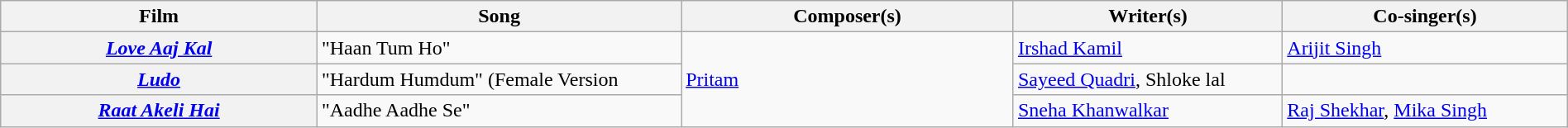<table class="wikitable plainrowheaders" width="100%" textcolor:#000;">
<tr>
<th scope="col" width=20%><strong>Film</strong></th>
<th scope="col" width=23%><strong>Song</strong></th>
<th scope="col" width=21%><strong>Composer(s)</strong></th>
<th scope="col" width=17%><strong>Writer(s)</strong></th>
<th scope="col" width=18%><strong>Co-singer(s)</strong></th>
</tr>
<tr>
<th><em><a href='#'>Love Aaj Kal</a></em></th>
<td>"Haan Tum Ho"</td>
<td rowspan="3"><a href='#'>Pritam</a></td>
<td><a href='#'>Irshad Kamil</a></td>
<td><a href='#'>Arijit Singh</a></td>
</tr>
<tr>
<th><em><a href='#'>Ludo</a></em></th>
<td>"Hardum Humdum" (Female Version</td>
<td><a href='#'>Sayeed Quadri</a>, Shloke lal</td>
<td></td>
</tr>
<tr>
<th><em><a href='#'>Raat Akeli Hai</a></em></th>
<td>"Aadhe Aadhe Se"</td>
<td><a href='#'>Sneha Khanwalkar</a></td>
<td><a href='#'>Raj Shekhar</a>, <a href='#'>Mika Singh</a></td>
</tr>
</table>
